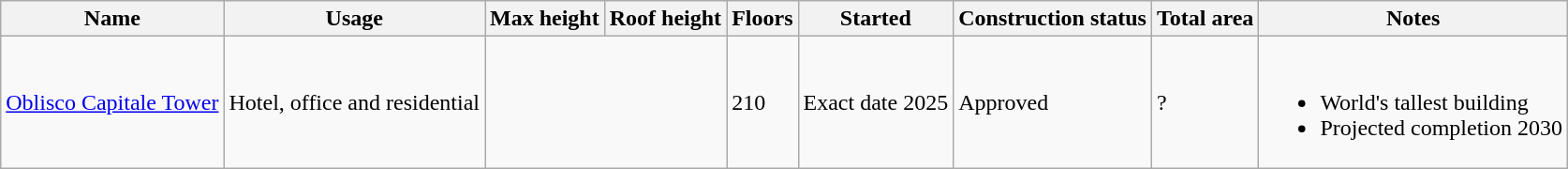<table class="wikitable sortable">
<tr>
<th>Name</th>
<th>Usage</th>
<th>Max height</th>
<th>Roof height</th>
<th>Floors</th>
<th>Started</th>
<th>Construction status</th>
<th>Total area</th>
<th>Notes</th>
</tr>
<tr>
<td><a href='#'>Oblisco Capitale Tower</a></td>
<td>Hotel, office and residential</td>
<td colspan="2"></td>
<td>210</td>
<td>Exact date 2025</td>
<td>Approved</td>
<td>?</td>
<td><br><ul><li>World's tallest building</li><li>Projected completion 2030</li></ul></td>
</tr>
</table>
